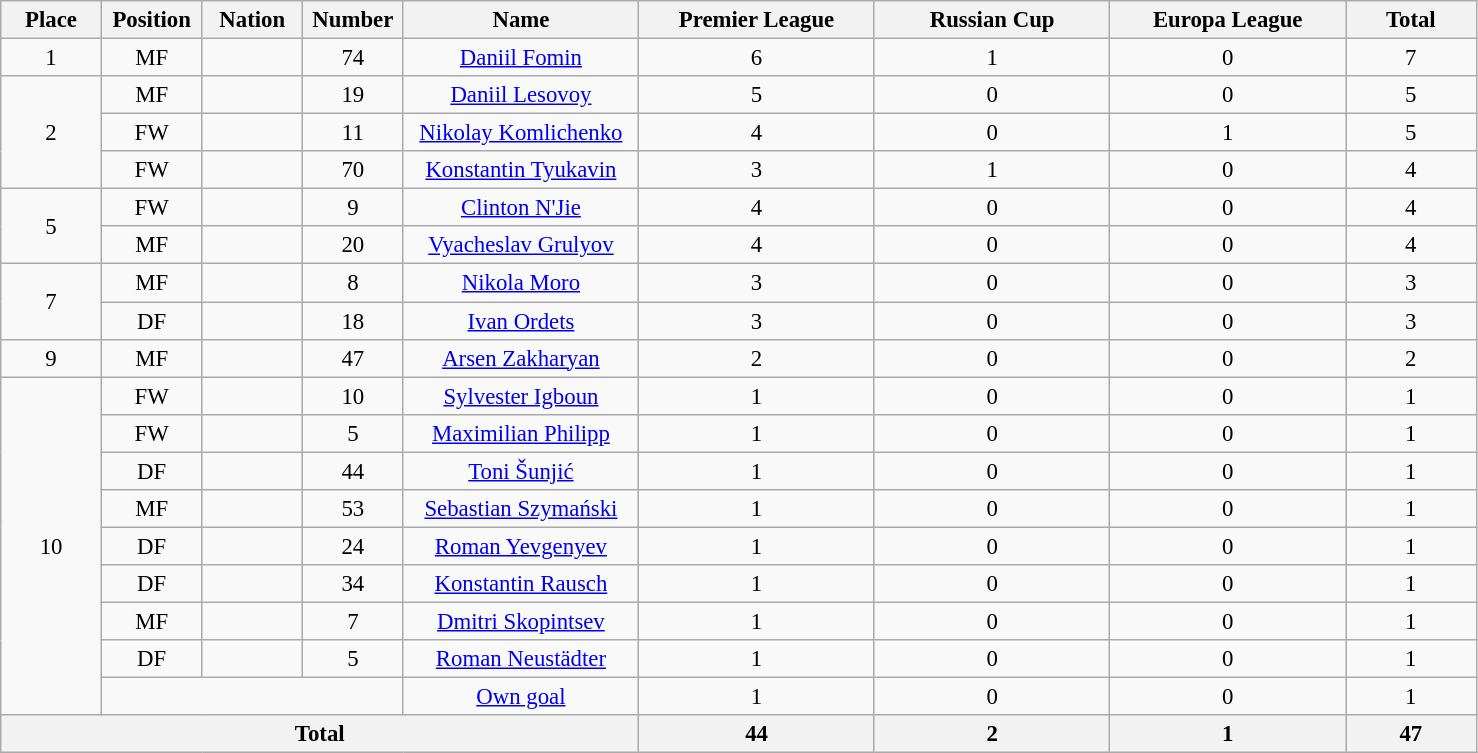<table class="wikitable" style="font-size: 95%; text-align: center;">
<tr>
<th width=60>Place</th>
<th width=60>Position</th>
<th width=60>Nation</th>
<th width=60>Number</th>
<th width=150>Name</th>
<th width=150>Premier League</th>
<th width=150>Russian Cup</th>
<th width=150>Europa League</th>
<th width=80>Total</th>
</tr>
<tr>
<td>1</td>
<td>MF</td>
<td></td>
<td>74</td>
<td><a href='#'>Daniil Fomin</a></td>
<td>6</td>
<td>1</td>
<td>0</td>
<td>7</td>
</tr>
<tr>
<td rowspan="3">2</td>
<td>MF</td>
<td></td>
<td>19</td>
<td><a href='#'>Daniil Lesovoy</a></td>
<td>5</td>
<td>0</td>
<td>0</td>
<td>5</td>
</tr>
<tr>
<td>FW</td>
<td></td>
<td>11</td>
<td><a href='#'>Nikolay Komlichenko</a></td>
<td>4</td>
<td>0</td>
<td>1</td>
<td>5</td>
</tr>
<tr>
<td>FW</td>
<td></td>
<td>70</td>
<td><a href='#'>Konstantin Tyukavin</a></td>
<td>3</td>
<td>1</td>
<td>0</td>
<td>4</td>
</tr>
<tr>
<td rowspan="2">5</td>
<td>FW</td>
<td></td>
<td>9</td>
<td><a href='#'>Clinton N'Jie</a></td>
<td>4</td>
<td>0</td>
<td>0</td>
<td>4</td>
</tr>
<tr>
<td>MF</td>
<td></td>
<td>20</td>
<td><a href='#'>Vyacheslav Grulyov</a></td>
<td>4</td>
<td>0</td>
<td>0</td>
<td>4</td>
</tr>
<tr>
<td rowspan="2">7</td>
<td>MF</td>
<td></td>
<td>8</td>
<td><a href='#'>Nikola Moro</a></td>
<td>3</td>
<td>0</td>
<td>0</td>
<td>3</td>
</tr>
<tr>
<td>DF</td>
<td></td>
<td>18</td>
<td><a href='#'>Ivan Ordets</a></td>
<td>3</td>
<td>0</td>
<td>0</td>
<td>3</td>
</tr>
<tr>
<td>9</td>
<td>MF</td>
<td></td>
<td>47</td>
<td><a href='#'>Arsen Zakharyan</a></td>
<td>2</td>
<td>0</td>
<td>0</td>
<td>2</td>
</tr>
<tr>
<td rowspan="9">10</td>
<td>FW</td>
<td></td>
<td>10</td>
<td><a href='#'>Sylvester Igboun</a></td>
<td>1</td>
<td>0</td>
<td>0</td>
<td>1</td>
</tr>
<tr>
<td>FW</td>
<td></td>
<td>5</td>
<td><a href='#'>Maximilian Philipp</a></td>
<td>1</td>
<td>0</td>
<td>0</td>
<td>1</td>
</tr>
<tr>
<td>DF</td>
<td></td>
<td>44</td>
<td><a href='#'>Toni Šunjić</a></td>
<td>1</td>
<td>0</td>
<td>0</td>
<td>1</td>
</tr>
<tr>
<td>MF</td>
<td></td>
<td>53</td>
<td><a href='#'>Sebastian Szymański</a></td>
<td>1</td>
<td>0</td>
<td>0</td>
<td>1</td>
</tr>
<tr>
<td>DF</td>
<td></td>
<td>24</td>
<td><a href='#'>Roman Yevgenyev</a></td>
<td>1</td>
<td>0</td>
<td>0</td>
<td>1</td>
</tr>
<tr>
<td>DF</td>
<td></td>
<td>34</td>
<td><a href='#'>Konstantin Rausch</a></td>
<td>1</td>
<td>0</td>
<td>0</td>
<td>1</td>
</tr>
<tr>
<td>MF</td>
<td></td>
<td>7</td>
<td><a href='#'>Dmitri Skopintsev</a></td>
<td>1</td>
<td>0</td>
<td>0</td>
<td>1</td>
</tr>
<tr>
<td>DF</td>
<td></td>
<td>5</td>
<td><a href='#'>Roman Neustädter</a></td>
<td>1</td>
<td>0</td>
<td>0</td>
<td>1</td>
</tr>
<tr>
<td colspan="3"></td>
<td><a href='#'>Own goal</a></td>
<td>1</td>
<td>0</td>
<td>0</td>
<td>1</td>
</tr>
<tr>
<th colspan=5>Total</th>
<th>44</th>
<th>2</th>
<th>1</th>
<th>47</th>
</tr>
</table>
